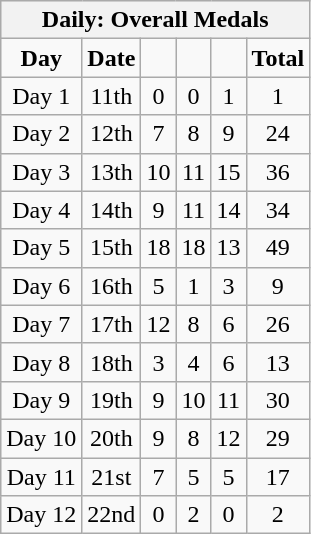<table class="wikitable" style="font-size:100%" align="left">
<tr bgcolor="#efefef">
<th colspan=10><strong>Daily: Overall Medals</strong></th>
</tr>
<tr style="text-align:center;">
<td><strong>Day</strong></td>
<td><strong>Date</strong></td>
<td></td>
<td></td>
<td></td>
<td><strong>Total</strong></td>
</tr>
<tr style="text-align:center;">
<td>Day 1</td>
<td>11th</td>
<td>0</td>
<td>0</td>
<td>1</td>
<td>1</td>
</tr>
<tr style="text-align:center;">
<td>Day 2</td>
<td>12th</td>
<td>7</td>
<td>8</td>
<td>9</td>
<td>24</td>
</tr>
<tr style="text-align:center;">
<td>Day 3</td>
<td>13th</td>
<td>10</td>
<td>11</td>
<td>15</td>
<td>36</td>
</tr>
<tr style="text-align:center;">
<td>Day 4</td>
<td>14th</td>
<td>9</td>
<td>11</td>
<td>14</td>
<td>34</td>
</tr>
<tr style="text-align:center;">
<td>Day 5</td>
<td>15th</td>
<td>18</td>
<td>18</td>
<td>13</td>
<td>49</td>
</tr>
<tr style="text-align:center;">
<td>Day 6</td>
<td>16th</td>
<td>5</td>
<td>1</td>
<td>3</td>
<td>9</td>
</tr>
<tr style="text-align:center;">
<td>Day 7</td>
<td>17th</td>
<td>12</td>
<td>8</td>
<td>6</td>
<td>26</td>
</tr>
<tr style="text-align:center;">
<td>Day 8</td>
<td>18th</td>
<td>3</td>
<td>4</td>
<td>6</td>
<td>13</td>
</tr>
<tr style="text-align:center;">
<td>Day 9</td>
<td>19th</td>
<td>9</td>
<td>10</td>
<td>11</td>
<td>30</td>
</tr>
<tr style="text-align:center;">
<td>Day 10</td>
<td>20th</td>
<td>9</td>
<td>8</td>
<td>12</td>
<td>29</td>
</tr>
<tr style="text-align:center;">
<td>Day 11</td>
<td>21st</td>
<td>7</td>
<td>5</td>
<td>5</td>
<td>17</td>
</tr>
<tr style="text-align:center;">
<td>Day 12</td>
<td>22nd</td>
<td>0</td>
<td>2</td>
<td>0</td>
<td>2</td>
</tr>
</table>
